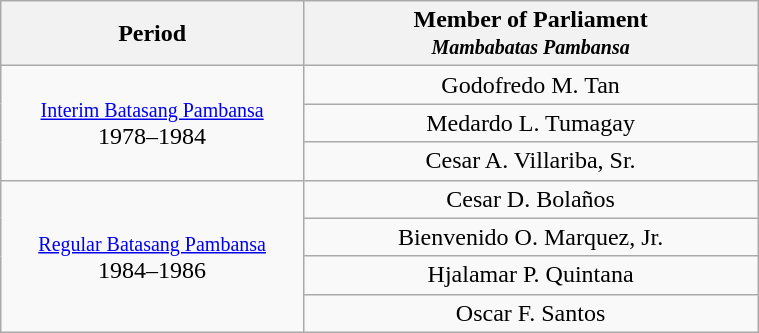<table class="wikitable" style="text-align:center; width:40%;">
<tr>
<th width="40%">Period</th>
<th>Member of Parliament <br><em><small>Mambabatas Pambansa</small></em></th>
</tr>
<tr>
<td rowspan="3"><small><a href='#'>Interim Batasang Pambansa</a></small><br>1978–1984</td>
<td>Godofredo M. Tan</td>
</tr>
<tr>
<td>Medardo L. Tumagay</td>
</tr>
<tr>
<td>Cesar A. Villariba, Sr.</td>
</tr>
<tr>
<td rowspan="4"><small><a href='#'>Regular Batasang Pambansa</a></small><br>1984–1986</td>
<td>Cesar D. Bolaños</td>
</tr>
<tr>
<td>Bienvenido O. Marquez, Jr.</td>
</tr>
<tr>
<td>Hjalamar P. Quintana</td>
</tr>
<tr>
<td>Oscar F. Santos</td>
</tr>
</table>
